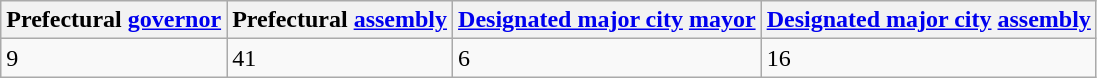<table class="wikitable">
<tr>
<th>Prefectural <a href='#'>governor</a></th>
<th>Prefectural <a href='#'>assembly</a></th>
<th><a href='#'>Designated major city</a> <a href='#'>mayor</a></th>
<th><a href='#'>Designated major city</a> <a href='#'>assembly</a></th>
</tr>
<tr>
<td>9</td>
<td>41</td>
<td>6</td>
<td>16</td>
</tr>
</table>
